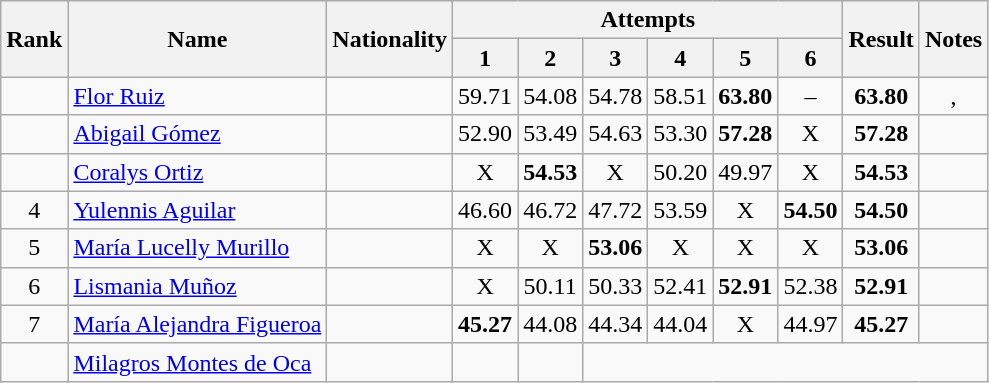<table class="wikitable sortable" style="text-align:center">
<tr>
<th rowspan=2>Rank</th>
<th rowspan=2>Name</th>
<th rowspan=2>Nationality</th>
<th colspan=6>Attempts</th>
<th rowspan=2>Result</th>
<th rowspan=2>Notes</th>
</tr>
<tr>
<th>1</th>
<th>2</th>
<th>3</th>
<th>4</th>
<th>5</th>
<th>6</th>
</tr>
<tr>
<td></td>
<td align=left><a href='#'>Flor Ruiz</a></td>
<td align=left></td>
<td>59.71</td>
<td>54.08</td>
<td>54.78</td>
<td>58.51</td>
<td><strong>63.80</strong></td>
<td>–</td>
<td><strong>63.80</strong></td>
<td><strong></strong>, <strong></strong></td>
</tr>
<tr>
<td></td>
<td align=left><a href='#'>Abigail Gómez</a></td>
<td align=left></td>
<td>52.90</td>
<td>53.49</td>
<td>54.63</td>
<td>53.30</td>
<td><strong>57.28</strong></td>
<td>X</td>
<td><strong>57.28</strong></td>
<td><strong></strong></td>
</tr>
<tr>
<td></td>
<td align=left><a href='#'>Coralys Ortiz</a></td>
<td align=left></td>
<td>X</td>
<td><strong>54.53</strong></td>
<td>X</td>
<td>50.20</td>
<td>49.97</td>
<td>X</td>
<td><strong>54.53</strong></td>
<td></td>
</tr>
<tr>
<td>4</td>
<td align=left><a href='#'>Yulennis Aguilar</a></td>
<td align=left></td>
<td>46.60</td>
<td>46.72</td>
<td>47.72</td>
<td>53.59</td>
<td>X</td>
<td><strong>54.50</strong></td>
<td><strong>54.50</strong></td>
<td><strong></strong></td>
</tr>
<tr>
<td>5</td>
<td align=left><a href='#'>María Lucelly Murillo</a></td>
<td align=left></td>
<td>X</td>
<td>X</td>
<td><strong>53.06</strong></td>
<td>X</td>
<td>X</td>
<td>X</td>
<td><strong>53.06</strong></td>
<td></td>
</tr>
<tr>
<td>6</td>
<td align=left><a href='#'>Lismania Muñoz</a></td>
<td align=left></td>
<td>X</td>
<td>50.11</td>
<td>50.33</td>
<td>52.41</td>
<td><strong>52.91</strong></td>
<td>52.38</td>
<td><strong>52.91</strong></td>
<td></td>
</tr>
<tr>
<td>7</td>
<td align=left><a href='#'>María Alejandra Figueroa</a></td>
<td align=left></td>
<td><strong>45.27</strong></td>
<td>44.08</td>
<td>44.34</td>
<td>44.04</td>
<td>X</td>
<td>44.97</td>
<td><strong>45.27</strong></td>
<td></td>
</tr>
<tr>
<td></td>
<td align=left><a href='#'>Milagros Montes de Oca</a></td>
<td align=left></td>
<td><strong> </strong></td>
<td></td>
</tr>
</table>
